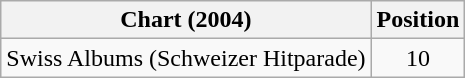<table class="wikitable plainrowheaders">
<tr>
<th>Chart (2004)</th>
<th>Position</th>
</tr>
<tr>
<td>Swiss Albums (Schweizer Hitparade)</td>
<td style="text-align:center;">10</td>
</tr>
</table>
